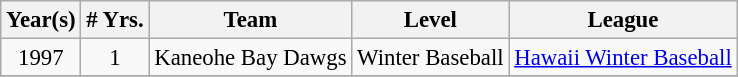<table class="wikitable" style="text-align:center; font-size: 95%;">
<tr>
<th>Year(s)</th>
<th># Yrs.</th>
<th>Team</th>
<th>Level</th>
<th>League</th>
</tr>
<tr>
<td>1997</td>
<td>1</td>
<td>Kaneohe Bay Dawgs</td>
<td>Winter Baseball</td>
<td><a href='#'>Hawaii Winter Baseball</a></td>
</tr>
<tr>
</tr>
</table>
